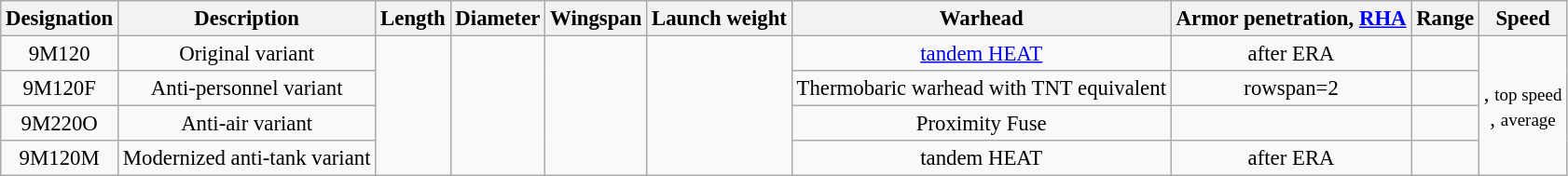<table class="wikitable" style="text-align:center; font-size:95%">
<tr>
<th>Designation</th>
<th>Description</th>
<th>Length</th>
<th>Diameter</th>
<th>Wingspan</th>
<th>Launch weight</th>
<th>Warhead</th>
<th>Armor penetration, <a href='#'>RHA</a></th>
<th>Range</th>
<th>Speed</th>
</tr>
<tr>
<td>9M120</td>
<td>Original variant</td>
<td rowspan=4></td>
<td rowspan=4></td>
<td rowspan=4></td>
<td rowspan=4></td>
<td> <a href='#'>tandem HEAT</a></td>
<td> after ERA</td>
<td></td>
<td rowspan=4>, <small>top speed</small><br>, <small>average</small></td>
</tr>
<tr>
<td>9M120F</td>
<td>Anti-personnel variant</td>
<td>Thermobaric warhead with  TNT equivalent</td>
<td>rowspan=2 </td>
<td></td>
</tr>
<tr>
<td>9M220O</td>
<td>Anti-air variant</td>
<td>Proximity Fuse</td>
<td></td>
</tr>
<tr>
<td>9M120M</td>
<td>Modernized anti-tank variant</td>
<td> tandem HEAT</td>
<td> after ERA</td>
<td></td>
</tr>
</table>
